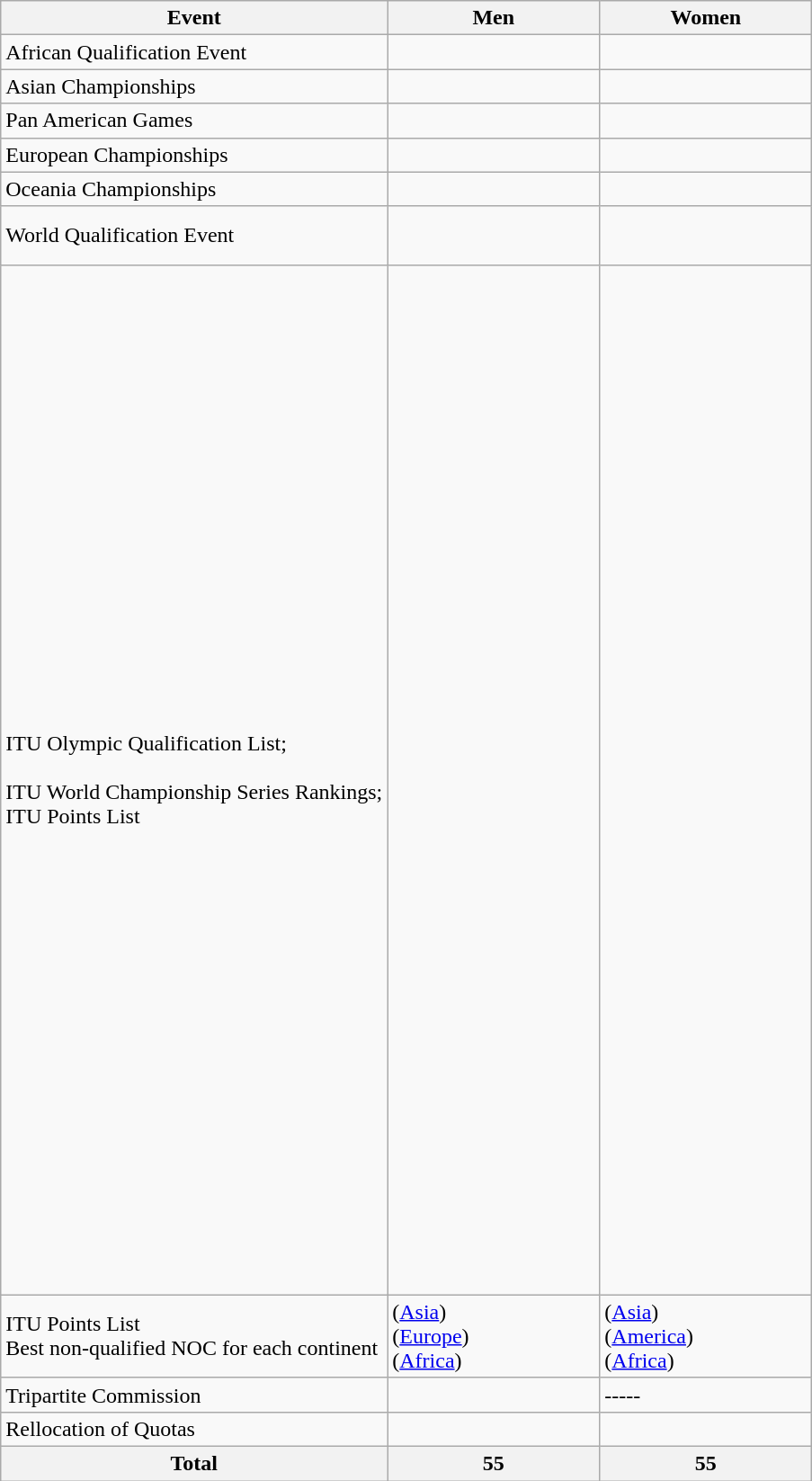<table class="wikitable">
<tr>
<th>Event</th>
<th style="width:150px;">Men</th>
<th width=150>Women</th>
</tr>
<tr>
<td>African Qualification Event</td>
<td></td>
<td></td>
</tr>
<tr>
<td>Asian Championships </td>
<td></td>
<td></td>
</tr>
<tr>
<td>Pan American Games</td>
<td></td>
<td></td>
</tr>
<tr>
<td>European Championships</td>
<td></td>
<td></td>
</tr>
<tr>
<td>Oceania Championships</td>
<td></td>
<td></td>
</tr>
<tr>
<td>World Qualification Event</td>
<td><br><br></td>
<td><br><br></td>
</tr>
<tr>
<td>ITU Olympic Qualification List;<br><br>ITU World Championship Series Rankings;<br>
ITU Points List</td>
<td><br><br><br><br><br><br><br><br><br><br><br><br><br><br><br><br><br><br><br><br><br><br><br><br> <br><br> <br><br><br><br><br><br><br><br><br><br><br><br><br><br><br><br></td>
<td><br><br><br><br><br><br><br><br><br><br><br><br><br><br><br><br><br><br><br><br><br><br><br><br><br><br><br><br><br><br><br><br><br><br><br><br><br><br><br><br><br><br></td>
</tr>
<tr>
<td>ITU Points List<br>Best non-qualified NOC for each continent</td>
<td> (<a href='#'>Asia</a>)<br> (<a href='#'>Europe</a>)<br> (<a href='#'>Africa</a>)</td>
<td> (<a href='#'>Asia</a>)<br> (<a href='#'>America</a>)<br> (<a href='#'>Africa</a>)</td>
</tr>
<tr>
<td>Tripartite Commission</td>
<td></td>
<td>-----</td>
</tr>
<tr>
<td>Rellocation of Quotas</td>
<td></td>
<td></td>
</tr>
<tr>
<th>Total</th>
<th style="text-align:center;">55</th>
<th style="text-align:center;">55</th>
</tr>
</table>
